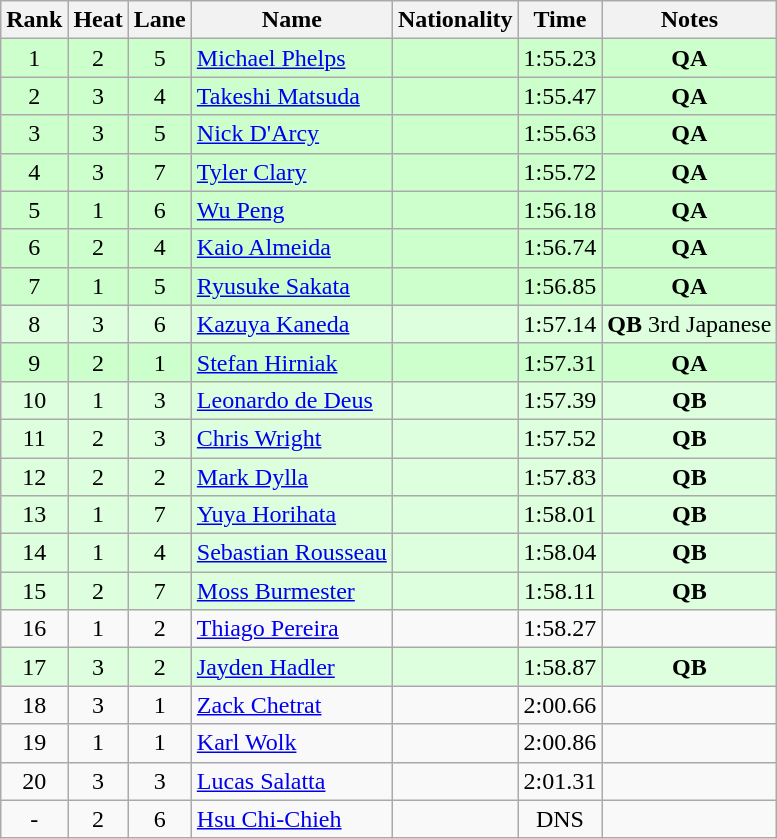<table class="wikitable sortable" style="text-align:center">
<tr>
<th>Rank</th>
<th>Heat</th>
<th>Lane</th>
<th>Name</th>
<th>Nationality</th>
<th>Time</th>
<th>Notes</th>
</tr>
<tr bgcolor=ccffcc>
<td>1</td>
<td>2</td>
<td>5</td>
<td align=left><a href='#'>Michael Phelps</a></td>
<td align=left></td>
<td>1:55.23</td>
<td><strong>QA</strong></td>
</tr>
<tr bgcolor=ccffcc>
<td>2</td>
<td>3</td>
<td>4</td>
<td align=left><a href='#'>Takeshi Matsuda</a></td>
<td align=left></td>
<td>1:55.47</td>
<td><strong>QA</strong></td>
</tr>
<tr bgcolor=ccffcc>
<td>3</td>
<td>3</td>
<td>5</td>
<td align=left><a href='#'>Nick D'Arcy</a></td>
<td align=left></td>
<td>1:55.63</td>
<td><strong>QA</strong></td>
</tr>
<tr bgcolor=ccffcc>
<td>4</td>
<td>3</td>
<td>7</td>
<td align=left><a href='#'>Tyler Clary</a></td>
<td align=left></td>
<td>1:55.72</td>
<td><strong>QA</strong></td>
</tr>
<tr bgcolor=ccffcc>
<td>5</td>
<td>1</td>
<td>6</td>
<td align=left><a href='#'>Wu Peng</a></td>
<td align=left></td>
<td>1:56.18</td>
<td><strong>QA</strong></td>
</tr>
<tr bgcolor=ccffcc>
<td>6</td>
<td>2</td>
<td>4</td>
<td align=left><a href='#'>Kaio Almeida</a></td>
<td align=left></td>
<td>1:56.74</td>
<td><strong>QA</strong></td>
</tr>
<tr bgcolor=ccffcc>
<td>7</td>
<td>1</td>
<td>5</td>
<td align=left><a href='#'>Ryusuke Sakata</a></td>
<td align=left></td>
<td>1:56.85</td>
<td><strong>QA</strong></td>
</tr>
<tr bgcolor=ddffdd>
<td>8</td>
<td>3</td>
<td>6</td>
<td align=left><a href='#'>Kazuya Kaneda</a></td>
<td align=left></td>
<td>1:57.14</td>
<td><strong>QB</strong> 3rd Japanese</td>
</tr>
<tr bgcolor=ccffcc>
<td>9</td>
<td>2</td>
<td>1</td>
<td align=left><a href='#'>Stefan Hirniak</a></td>
<td align=left></td>
<td>1:57.31</td>
<td><strong>QA</strong></td>
</tr>
<tr bgcolor=ddffdd>
<td>10</td>
<td>1</td>
<td>3</td>
<td align=left><a href='#'>Leonardo de Deus</a></td>
<td align=left></td>
<td>1:57.39</td>
<td><strong>QB</strong></td>
</tr>
<tr bgcolor=ddffdd>
<td>11</td>
<td>2</td>
<td>3</td>
<td align=left><a href='#'>Chris Wright</a></td>
<td align=left></td>
<td>1:57.52</td>
<td><strong>QB</strong></td>
</tr>
<tr bgcolor=ddffdd>
<td>12</td>
<td>2</td>
<td>2</td>
<td align=left><a href='#'>Mark Dylla</a></td>
<td align=left></td>
<td>1:57.83</td>
<td><strong>QB</strong></td>
</tr>
<tr bgcolor=ddffdd>
<td>13</td>
<td>1</td>
<td>7</td>
<td align=left><a href='#'>Yuya Horihata</a></td>
<td align=left></td>
<td>1:58.01</td>
<td><strong>QB</strong></td>
</tr>
<tr bgcolor=ddffdd>
<td>14</td>
<td>1</td>
<td>4</td>
<td align=left><a href='#'>Sebastian Rousseau</a></td>
<td align=left></td>
<td>1:58.04</td>
<td><strong>QB</strong></td>
</tr>
<tr bgcolor=ddffdd>
<td>15</td>
<td>2</td>
<td>7</td>
<td align=left><a href='#'>Moss Burmester</a></td>
<td align=left></td>
<td>1:58.11</td>
<td><strong>QB</strong></td>
</tr>
<tr>
<td>16</td>
<td>1</td>
<td>2</td>
<td align=left><a href='#'>Thiago Pereira</a></td>
<td align=left></td>
<td>1:58.27</td>
<td></td>
</tr>
<tr bgcolor=ddffdd>
<td>17</td>
<td>3</td>
<td>2</td>
<td align=left><a href='#'>Jayden Hadler</a></td>
<td align=left></td>
<td>1:58.87</td>
<td><strong>QB</strong></td>
</tr>
<tr>
<td>18</td>
<td>3</td>
<td>1</td>
<td align=left><a href='#'>Zack Chetrat</a></td>
<td align=left></td>
<td>2:00.66</td>
<td></td>
</tr>
<tr>
<td>19</td>
<td>1</td>
<td>1</td>
<td align=left><a href='#'>Karl Wolk</a></td>
<td align=left></td>
<td>2:00.86</td>
<td></td>
</tr>
<tr>
<td>20</td>
<td>3</td>
<td>3</td>
<td align=left><a href='#'>Lucas Salatta</a></td>
<td align=left></td>
<td>2:01.31</td>
<td></td>
</tr>
<tr>
<td>-</td>
<td>2</td>
<td>6</td>
<td align=left><a href='#'>Hsu Chi-Chieh</a></td>
<td align=left></td>
<td>DNS</td>
<td></td>
</tr>
</table>
